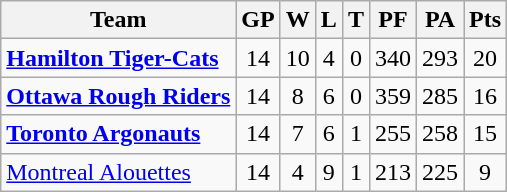<table class="wikitable">
<tr>
<th>Team</th>
<th>GP</th>
<th>W</th>
<th>L</th>
<th>T</th>
<th>PF</th>
<th>PA</th>
<th>Pts</th>
</tr>
<tr align="center">
<td align="left"><strong><a href='#'>Hamilton Tiger-Cats</a></strong></td>
<td>14</td>
<td>10</td>
<td>4</td>
<td>0</td>
<td>340</td>
<td>293</td>
<td>20</td>
</tr>
<tr align="center">
<td align="left"><strong><a href='#'>Ottawa Rough Riders</a></strong></td>
<td>14</td>
<td>8</td>
<td>6</td>
<td>0</td>
<td>359</td>
<td>285</td>
<td>16</td>
</tr>
<tr align="center">
<td align="left"><strong><a href='#'>Toronto Argonauts</a></strong></td>
<td>14</td>
<td>7</td>
<td>6</td>
<td>1</td>
<td>255</td>
<td>258</td>
<td>15</td>
</tr>
<tr align="center">
<td align="left"><a href='#'>Montreal Alouettes</a></td>
<td>14</td>
<td>4</td>
<td>9</td>
<td>1</td>
<td>213</td>
<td>225</td>
<td>9</td>
</tr>
</table>
